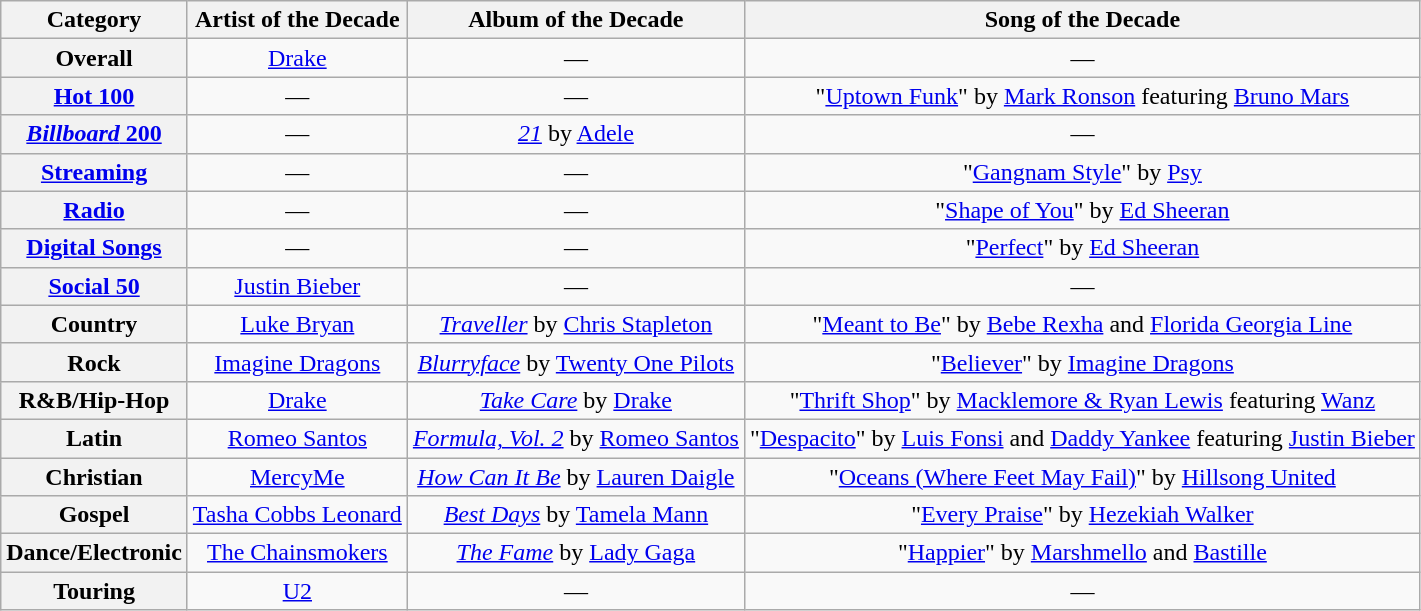<table class="wikitable sortable plainrowheaders" style="text-align:center;">
<tr>
<th>Category</th>
<th>Artist of the Decade</th>
<th>Album of the Decade</th>
<th>Song of the Decade</th>
</tr>
<tr>
<th scope="row">Overall</th>
<td><a href='#'>Drake</a></td>
<td>—</td>
<td>—</td>
</tr>
<tr>
<th scope="row"><a href='#'>Hot 100</a></th>
<td>—</td>
<td>—</td>
<td>"<a href='#'>Uptown Funk</a>" by <a href='#'>Mark Ronson</a> featuring <a href='#'>Bruno Mars</a></td>
</tr>
<tr>
<th scope="row"><a href='#'><em>Billboard</em> 200</a></th>
<td>—</td>
<td><em><a href='#'>21</a></em> by <a href='#'>Adele</a></td>
<td>—</td>
</tr>
<tr>
<th scope="row"><a href='#'>Streaming</a></th>
<td>—</td>
<td>—</td>
<td>"<a href='#'>Gangnam Style</a>" by <a href='#'>Psy</a></td>
</tr>
<tr>
<th scope="row"><a href='#'>Radio</a></th>
<td>—</td>
<td>—</td>
<td>"<a href='#'>Shape of You</a>" by <a href='#'>Ed Sheeran</a></td>
</tr>
<tr>
<th scope="row"><a href='#'>Digital Songs</a></th>
<td>—</td>
<td>—</td>
<td>"<a href='#'>Perfect</a>" by <a href='#'>Ed Sheeran</a></td>
</tr>
<tr>
<th scope="row"><a href='#'>Social 50</a></th>
<td><a href='#'>Justin Bieber</a></td>
<td>—</td>
<td>—</td>
</tr>
<tr>
<th scope="row">Country</th>
<td><a href='#'>Luke Bryan</a></td>
<td><em><a href='#'>Traveller</a></em> by <a href='#'>Chris Stapleton</a></td>
<td>"<a href='#'>Meant to Be</a>" by <a href='#'>Bebe Rexha</a> and <a href='#'>Florida Georgia Line</a></td>
</tr>
<tr>
<th scope="row">Rock</th>
<td><a href='#'>Imagine Dragons</a></td>
<td><em><a href='#'>Blurryface</a></em> by <a href='#'>Twenty One Pilots</a></td>
<td>"<a href='#'>Believer</a>" by <a href='#'>Imagine Dragons</a></td>
</tr>
<tr>
<th scope="row">R&B/Hip-Hop</th>
<td><a href='#'>Drake</a></td>
<td><em><a href='#'>Take Care</a></em> by <a href='#'>Drake</a></td>
<td>"<a href='#'>Thrift Shop</a>" by <a href='#'>Macklemore & Ryan Lewis</a> featuring <a href='#'>Wanz</a></td>
</tr>
<tr>
<th scope="row">Latin</th>
<td><a href='#'>Romeo Santos</a></td>
<td><em><a href='#'>Formula, Vol. 2</a></em> by <a href='#'>Romeo Santos</a></td>
<td>"<a href='#'>Despacito</a>" by <a href='#'>Luis Fonsi</a> and <a href='#'>Daddy Yankee</a> featuring <a href='#'>Justin Bieber</a></td>
</tr>
<tr>
<th scope="row">Christian</th>
<td><a href='#'>MercyMe</a></td>
<td><em><a href='#'>How Can It Be</a></em> by <a href='#'>Lauren Daigle</a></td>
<td>"<a href='#'>Oceans (Where Feet May Fail)</a>" by <a href='#'>Hillsong United</a></td>
</tr>
<tr>
<th scope="row">Gospel</th>
<td><a href='#'>Tasha Cobbs Leonard</a></td>
<td><em><a href='#'>Best Days</a></em> by <a href='#'>Tamela Mann</a></td>
<td>"<a href='#'>Every Praise</a>" by <a href='#'>Hezekiah Walker</a></td>
</tr>
<tr>
<th scope="row">Dance/Electronic</th>
<td><a href='#'>The Chainsmokers</a></td>
<td><em><a href='#'>The Fame</a></em> by <a href='#'>Lady Gaga</a></td>
<td>"<a href='#'>Happier</a>" by <a href='#'>Marshmello</a> and <a href='#'>Bastille</a></td>
</tr>
<tr>
<th scope="row">Touring</th>
<td><a href='#'>U2</a></td>
<td>—</td>
<td>—</td>
</tr>
</table>
